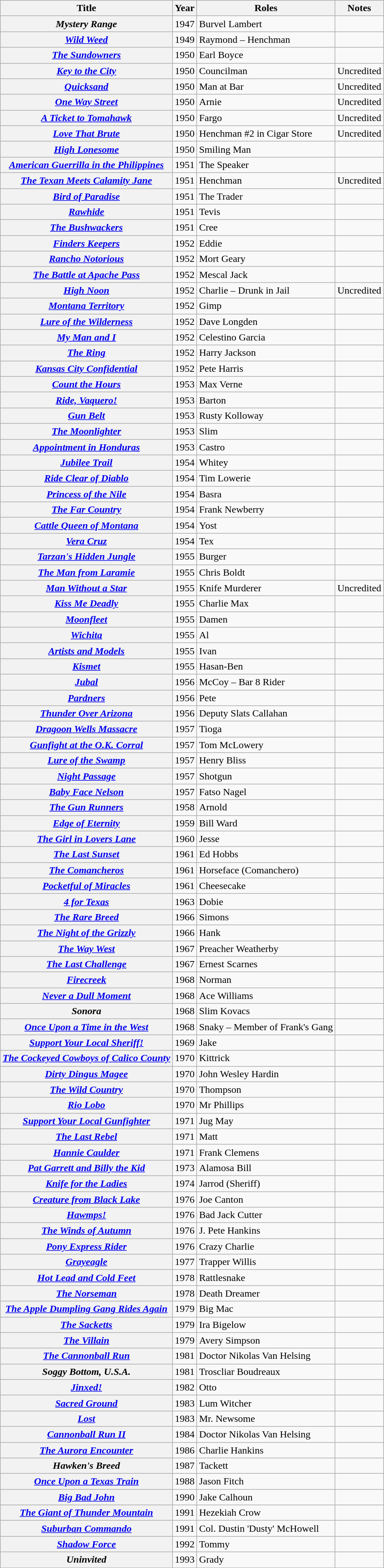<table class="wikitable sortable plainrowheaders">
<tr>
<th scope="col">Title</th>
<th scope="col">Year</th>
<th scope="col">Roles</th>
<th scope="col">Notes</th>
</tr>
<tr>
<th scope="row"><em>Mystery Range</em></th>
<td>1947</td>
<td>Burvel Lambert</td>
<td></td>
</tr>
<tr>
<th scope="row"><em><a href='#'>Wild Weed</a></em></th>
<td>1949</td>
<td>Raymond – Henchman</td>
<td></td>
</tr>
<tr>
<th scope="row"><em><a href='#'>The Sundowners</a></em></th>
<td>1950</td>
<td>Earl Boyce</td>
<td></td>
</tr>
<tr>
<th scope="row"><em><a href='#'>Key to the City</a></em></th>
<td>1950</td>
<td>Councilman</td>
<td>Uncredited</td>
</tr>
<tr>
<th scope="row"><em><a href='#'>Quicksand</a></em></th>
<td>1950</td>
<td>Man at Bar</td>
<td>Uncredited</td>
</tr>
<tr>
<th scope="row"><em><a href='#'>One Way Street</a></em></th>
<td>1950</td>
<td>Arnie</td>
<td>Uncredited</td>
</tr>
<tr>
<th scope="row"><em><a href='#'>A Ticket to Tomahawk</a></em></th>
<td>1950</td>
<td>Fargo</td>
<td>Uncredited</td>
</tr>
<tr>
<th scope="row"><em><a href='#'>Love That Brute</a></em></th>
<td>1950</td>
<td>Henchman #2 in Cigar Store</td>
<td>Uncredited</td>
</tr>
<tr>
<th scope="row"><em><a href='#'>High Lonesome</a></em></th>
<td>1950</td>
<td>Smiling Man</td>
<td></td>
</tr>
<tr>
<th scope="row"><em><a href='#'>American Guerrilla in the Philippines</a></em></th>
<td>1951</td>
<td>The Speaker</td>
<td></td>
</tr>
<tr>
<th scope="row"><em><a href='#'>The Texan Meets Calamity Jane</a></em></th>
<td>1951</td>
<td>Henchman</td>
<td>Uncredited</td>
</tr>
<tr>
<th scope="row"><em><a href='#'>Bird of Paradise</a></em></th>
<td>1951</td>
<td>The Trader</td>
<td></td>
</tr>
<tr>
<th scope="row"><em><a href='#'>Rawhide</a></em></th>
<td>1951</td>
<td>Tevis</td>
<td></td>
</tr>
<tr>
<th scope="row"><em><a href='#'>The Bushwackers</a></em></th>
<td>1951</td>
<td>Cree</td>
<td></td>
</tr>
<tr>
<th scope="row"><em><a href='#'>Finders Keepers</a></em></th>
<td>1952</td>
<td>Eddie</td>
<td></td>
</tr>
<tr>
<th scope="row"><em><a href='#'>Rancho Notorious</a></em></th>
<td>1952</td>
<td>Mort Geary</td>
<td></td>
</tr>
<tr>
<th scope="row"><em><a href='#'>The Battle at Apache Pass</a></em></th>
<td>1952</td>
<td>Mescal Jack</td>
<td></td>
</tr>
<tr>
<th scope="row"><em><a href='#'>High Noon</a></em></th>
<td>1952</td>
<td>Charlie – Drunk in Jail</td>
<td>Uncredited</td>
</tr>
<tr>
<th scope="row"><em><a href='#'>Montana Territory</a></em></th>
<td>1952</td>
<td>Gimp</td>
<td></td>
</tr>
<tr>
<th scope="row"><em><a href='#'>Lure of the Wilderness</a></em></th>
<td>1952</td>
<td>Dave Longden</td>
<td></td>
</tr>
<tr>
<th scope="row"><em><a href='#'>My Man and I</a></em></th>
<td>1952</td>
<td>Celestino Garcia</td>
<td></td>
</tr>
<tr>
<th scope="row"><em><a href='#'>The Ring</a></em></th>
<td>1952</td>
<td>Harry Jackson</td>
<td></td>
</tr>
<tr>
<th scope="row"><em><a href='#'>Kansas City Confidential</a></em></th>
<td>1952</td>
<td>Pete Harris</td>
<td></td>
</tr>
<tr>
<th scope="row"><em><a href='#'>Count the Hours</a></em></th>
<td>1953</td>
<td>Max Verne</td>
<td></td>
</tr>
<tr>
<th scope="row"><em><a href='#'>Ride, Vaquero!</a></em></th>
<td>1953</td>
<td>Barton</td>
<td></td>
</tr>
<tr>
<th scope="row"><em><a href='#'>Gun Belt</a></em></th>
<td>1953</td>
<td>Rusty Kolloway</td>
<td></td>
</tr>
<tr>
<th scope="row"><em><a href='#'>The Moonlighter</a></em></th>
<td>1953</td>
<td>Slim</td>
<td></td>
</tr>
<tr>
<th scope="row"><em><a href='#'>Appointment in Honduras</a></em></th>
<td>1953</td>
<td>Castro</td>
<td></td>
</tr>
<tr>
<th scope="row"><em><a href='#'>Jubilee Trail</a></em></th>
<td>1954</td>
<td>Whitey</td>
<td></td>
</tr>
<tr>
<th scope="row"><em><a href='#'>Ride Clear of Diablo</a></em></th>
<td>1954</td>
<td>Tim Lowerie</td>
<td></td>
</tr>
<tr>
<th scope="row"><em><a href='#'>Princess of the Nile</a></em></th>
<td>1954</td>
<td>Basra</td>
<td></td>
</tr>
<tr>
<th scope="row"><em><a href='#'>The Far Country</a></em></th>
<td>1954</td>
<td>Frank Newberry</td>
<td></td>
</tr>
<tr>
<th scope="row"><em><a href='#'>Cattle Queen of Montana</a></em></th>
<td>1954</td>
<td>Yost</td>
<td></td>
</tr>
<tr>
<th scope="row"><em><a href='#'>Vera Cruz</a></em></th>
<td>1954</td>
<td>Tex</td>
<td></td>
</tr>
<tr>
<th scope="row"><em><a href='#'>Tarzan's Hidden Jungle</a></em></th>
<td>1955</td>
<td>Burger</td>
<td></td>
</tr>
<tr>
<th scope="row"><em><a href='#'>The Man from Laramie</a></em></th>
<td>1955</td>
<td>Chris Boldt</td>
<td></td>
</tr>
<tr>
<th scope="row"><em><a href='#'>Man Without a Star</a></em></th>
<td>1955</td>
<td>Knife Murderer</td>
<td>Uncredited</td>
</tr>
<tr>
<th scope="row"><em><a href='#'>Kiss Me Deadly</a></em></th>
<td>1955</td>
<td>Charlie Max</td>
<td></td>
</tr>
<tr>
<th scope="row"><em><a href='#'>Moonfleet</a></em></th>
<td>1955</td>
<td>Damen</td>
<td></td>
</tr>
<tr>
<th scope="row"><em><a href='#'>Wichita</a></em></th>
<td>1955</td>
<td>Al</td>
<td></td>
</tr>
<tr>
<th scope="row"><em><a href='#'>Artists and Models</a></em></th>
<td>1955</td>
<td>Ivan</td>
<td></td>
</tr>
<tr>
<th scope="row"><em><a href='#'>Kismet</a></em></th>
<td>1955</td>
<td>Hasan-Ben</td>
<td></td>
</tr>
<tr>
<th scope="row"><em><a href='#'>Jubal</a></em></th>
<td>1956</td>
<td>McCoy – Bar 8 Rider</td>
<td></td>
</tr>
<tr>
<th scope="row"><em><a href='#'>Pardners</a></em></th>
<td>1956</td>
<td>Pete</td>
<td></td>
</tr>
<tr>
<th scope="row"><em><a href='#'>Thunder Over Arizona</a></em></th>
<td>1956</td>
<td>Deputy Slats Callahan</td>
<td></td>
</tr>
<tr>
<th scope="row"><em><a href='#'>Dragoon Wells Massacre</a></em></th>
<td>1957</td>
<td>Tioga</td>
<td></td>
</tr>
<tr>
<th scope="row"><em><a href='#'>Gunfight at the O.K. Corral</a></em></th>
<td>1957</td>
<td>Tom McLowery</td>
<td></td>
</tr>
<tr>
<th scope="row"><em><a href='#'>Lure of the Swamp</a></em></th>
<td>1957</td>
<td>Henry Bliss</td>
<td></td>
</tr>
<tr>
<th scope="row"><em><a href='#'>Night Passage</a></em></th>
<td>1957</td>
<td>Shotgun</td>
<td></td>
</tr>
<tr>
<th scope="row"><em><a href='#'>Baby Face Nelson</a></em></th>
<td>1957</td>
<td>Fatso Nagel</td>
<td></td>
</tr>
<tr>
<th scope="row"><em><a href='#'>The Gun Runners</a></em></th>
<td>1958</td>
<td>Arnold</td>
<td></td>
</tr>
<tr>
<th scope="row"><em><a href='#'>Edge of Eternity</a></em></th>
<td>1959</td>
<td>Bill Ward</td>
<td></td>
</tr>
<tr>
<th scope="row"><em><a href='#'>The Girl in Lovers Lane</a></em></th>
<td>1960</td>
<td>Jesse</td>
<td></td>
</tr>
<tr>
<th scope="row"><em><a href='#'>The Last Sunset</a></em></th>
<td>1961</td>
<td>Ed Hobbs</td>
<td></td>
</tr>
<tr>
<th scope="row"><em><a href='#'>The Comancheros</a></em></th>
<td>1961</td>
<td>Horseface (Comanchero)</td>
<td></td>
</tr>
<tr>
<th scope="row"><em><a href='#'>Pocketful of Miracles</a></em></th>
<td>1961</td>
<td>Cheesecake</td>
<td></td>
</tr>
<tr>
<th scope="row"><em><a href='#'>4 for Texas</a></em></th>
<td>1963</td>
<td>Dobie</td>
<td></td>
</tr>
<tr>
<th scope="row"><em><a href='#'>The Rare Breed</a></em></th>
<td>1966</td>
<td>Simons</td>
<td></td>
</tr>
<tr>
<th scope="row"><em><a href='#'>The Night of the Grizzly</a></em></th>
<td>1966</td>
<td>Hank</td>
<td></td>
</tr>
<tr>
<th scope="row"><em><a href='#'>The Way West</a></em></th>
<td>1967</td>
<td>Preacher Weatherby</td>
<td></td>
</tr>
<tr>
<th scope="row"><em><a href='#'>The Last Challenge</a></em></th>
<td>1967</td>
<td>Ernest Scarnes</td>
<td></td>
</tr>
<tr>
<th scope="row"><em><a href='#'>Firecreek</a></em></th>
<td>1968</td>
<td>Norman</td>
<td></td>
</tr>
<tr>
<th scope="row"><em><a href='#'>Never a Dull Moment</a></em></th>
<td>1968</td>
<td>Ace Williams</td>
<td></td>
</tr>
<tr>
<th scope="row"><em>Sonora</em></th>
<td>1968</td>
<td>Slim Kovacs</td>
<td></td>
</tr>
<tr>
<th scope="row"><em><a href='#'>Once Upon a Time in the West</a></em></th>
<td>1968</td>
<td>Snaky – Member of Frank's Gang</td>
<td></td>
</tr>
<tr>
<th scope="row"><em><a href='#'>Support Your Local Sheriff!</a></em></th>
<td>1969</td>
<td>Jake</td>
<td></td>
</tr>
<tr>
<th scope="row"><em><a href='#'>The Cockeyed Cowboys of Calico County</a></em></th>
<td>1970</td>
<td>Kittrick</td>
<td></td>
</tr>
<tr>
<th scope="row"><em><a href='#'>Dirty Dingus Magee</a></em></th>
<td>1970</td>
<td>John Wesley Hardin</td>
<td></td>
</tr>
<tr>
<th scope="row"><em><a href='#'>The Wild Country</a></em></th>
<td>1970</td>
<td>Thompson</td>
<td></td>
</tr>
<tr>
<th scope="row"><em><a href='#'>Rio Lobo</a></em></th>
<td>1970</td>
<td>Mr Phillips</td>
<td></td>
</tr>
<tr>
<th scope="row"><em><a href='#'>Support Your Local Gunfighter</a></em></th>
<td>1971</td>
<td>Jug May</td>
<td></td>
</tr>
<tr>
<th scope="row"><em><a href='#'>The Last Rebel</a></em></th>
<td>1971</td>
<td>Matt</td>
<td></td>
</tr>
<tr>
<th scope="row"><em><a href='#'>Hannie Caulder</a></em></th>
<td>1971</td>
<td>Frank Clemens</td>
<td></td>
</tr>
<tr>
<th scope="row"><em><a href='#'>Pat Garrett and Billy the Kid</a></em></th>
<td>1973</td>
<td>Alamosa Bill</td>
<td></td>
</tr>
<tr>
<th scope="row"><em><a href='#'>Knife for the Ladies</a></em></th>
<td>1974</td>
<td>Jarrod (Sheriff)</td>
<td></td>
</tr>
<tr>
<th scope="row"><em><a href='#'>Creature from Black Lake</a></em></th>
<td>1976</td>
<td>Joe Canton</td>
<td></td>
</tr>
<tr>
<th scope="row"><em><a href='#'>Hawmps!</a></em></th>
<td>1976</td>
<td>Bad Jack Cutter</td>
<td></td>
</tr>
<tr>
<th scope="row"><em><a href='#'>The Winds of Autumn</a></em></th>
<td>1976</td>
<td>J. Pete Hankins</td>
<td></td>
</tr>
<tr>
<th scope="row"><em><a href='#'>Pony Express Rider</a></em></th>
<td>1976</td>
<td>Crazy Charlie</td>
<td></td>
</tr>
<tr>
<th scope="row"><em><a href='#'>Grayeagle</a></em></th>
<td>1977</td>
<td>Trapper Willis</td>
<td></td>
</tr>
<tr>
<th scope="row"><em><a href='#'>Hot Lead and Cold Feet</a></em></th>
<td>1978</td>
<td>Rattlesnake</td>
<td></td>
</tr>
<tr>
<th scope="row"><em><a href='#'>The Norseman</a></em></th>
<td>1978</td>
<td>Death Dreamer</td>
<td></td>
</tr>
<tr>
<th scope="row"><em><a href='#'>The Apple Dumpling Gang Rides Again</a></em></th>
<td>1979</td>
<td>Big Mac</td>
<td></td>
</tr>
<tr>
<th scope="row"><em><a href='#'>The Sacketts</a></em></th>
<td>1979</td>
<td>Ira Bigelow</td>
<td></td>
</tr>
<tr>
<th scope="row"><em><a href='#'>The Villain</a></em></th>
<td>1979</td>
<td>Avery Simpson</td>
<td></td>
</tr>
<tr>
<th scope="row"><em><a href='#'>The Cannonball Run</a></em></th>
<td>1981</td>
<td>Doctor Nikolas Van Helsing</td>
<td></td>
</tr>
<tr>
<th scope="row"><em>Soggy Bottom, U.S.A.</em></th>
<td>1981</td>
<td>Troscliar Boudreaux</td>
<td></td>
</tr>
<tr>
<th scope="row"><em><a href='#'>Jinxed!</a></em></th>
<td>1982</td>
<td>Otto</td>
<td></td>
</tr>
<tr>
<th scope="row"><em><a href='#'>Sacred Ground</a></em></th>
<td>1983</td>
<td>Lum Witcher</td>
<td></td>
</tr>
<tr>
<th scope="row"><em><a href='#'>Lost</a></em></th>
<td>1983</td>
<td>Mr. Newsome</td>
<td></td>
</tr>
<tr>
<th scope="row"><em><a href='#'>Cannonball Run II</a></em></th>
<td>1984</td>
<td>Doctor Nikolas Van Helsing</td>
<td></td>
</tr>
<tr>
<th scope="row"><em><a href='#'>The Aurora Encounter</a></em></th>
<td>1986</td>
<td>Charlie Hankins</td>
<td></td>
</tr>
<tr>
<th scope="row"><em>Hawken's Breed</em></th>
<td>1987</td>
<td>Tackett</td>
<td></td>
</tr>
<tr>
<th scope="row"><em><a href='#'>Once Upon a Texas Train</a></em></th>
<td>1988</td>
<td>Jason Fitch</td>
<td></td>
</tr>
<tr>
<th scope="row"><em><a href='#'>Big Bad John</a></em></th>
<td>1990</td>
<td>Jake Calhoun</td>
<td></td>
</tr>
<tr>
<th scope="row"><em><a href='#'>The Giant of Thunder Mountain</a></em></th>
<td>1991</td>
<td>Hezekiah Crow</td>
<td></td>
</tr>
<tr>
<th scope="row"><em><a href='#'>Suburban Commando</a></em></th>
<td>1991</td>
<td>Col. Dustin 'Dusty' McHowell</td>
<td></td>
</tr>
<tr>
<th scope="row"><em><a href='#'>Shadow Force</a></em></th>
<td>1992</td>
<td>Tommy</td>
<td></td>
</tr>
<tr>
<th scope="row"><em>Uninvited</em></th>
<td>1993</td>
<td>Grady</td>
<td></td>
</tr>
</table>
